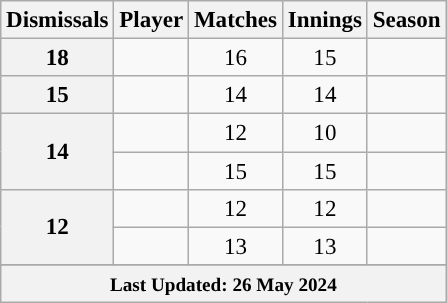<table class="wikitable sortable" style="text-align:left;font-size:96%;">
<tr>
<th>Dismissals</th>
<th>Player</th>
<th>Matches</th>
<th>Innings</th>
<th>Season</th>
</tr>
<tr>
<th scope=row style=text-align:center;>18</th>
<td></td>
<td align=center>16</td>
<td align=center>15</td>
<td></td>
</tr>
<tr>
<th scope=row style=text-align:center;>15</th>
<td></td>
<td align=center>14</td>
<td align=center>14</td>
<td></td>
</tr>
<tr>
<th scope=row style=text-align:center; rowspan=2>14</th>
<td></td>
<td align=center>12</td>
<td align=center>10</td>
<td></td>
</tr>
<tr>
<td></td>
<td align=center>15</td>
<td align=center>15</td>
<td></td>
</tr>
<tr>
<th scope=row style=text-align:center; rowspan=2>12</th>
<td></td>
<td align=center>12</td>
<td align=center>12</td>
<td></td>
</tr>
<tr>
<td></td>
<td align=center>13</td>
<td align=center>13</td>
<td></td>
</tr>
<tr>
</tr>
<tr class=sortbottom>
<th colspan=6><small>Last Updated: 26 May 2024</small></th>
</tr>
</table>
